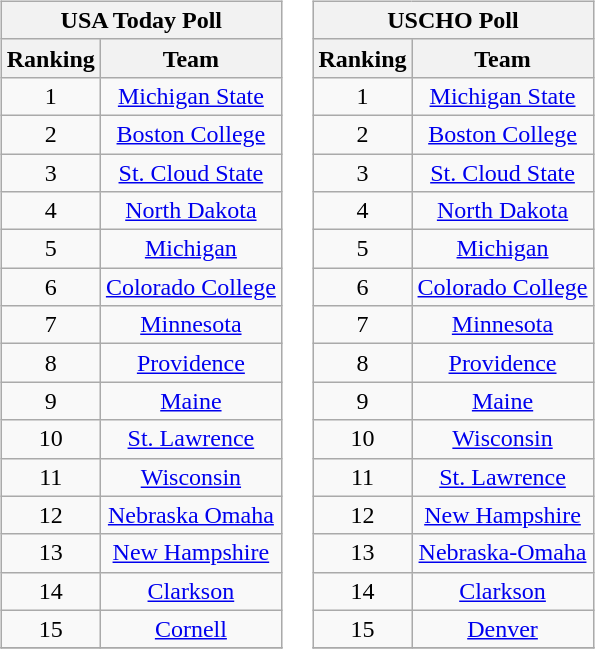<table>
<tr style="vertical-align:top;">
<td><br><table class="wikitable" style="text-align:center;">
<tr>
<th colspan=2><strong>USA Today Poll</strong></th>
</tr>
<tr>
<th>Ranking</th>
<th>Team</th>
</tr>
<tr>
<td>1</td>
<td><a href='#'>Michigan State</a></td>
</tr>
<tr>
<td>2</td>
<td><a href='#'>Boston College</a></td>
</tr>
<tr>
<td>3</td>
<td><a href='#'>St. Cloud State</a></td>
</tr>
<tr>
<td>4</td>
<td><a href='#'>North Dakota</a></td>
</tr>
<tr>
<td>5</td>
<td><a href='#'>Michigan</a></td>
</tr>
<tr>
<td>6</td>
<td><a href='#'>Colorado College</a></td>
</tr>
<tr>
<td>7</td>
<td><a href='#'>Minnesota</a></td>
</tr>
<tr>
<td>8</td>
<td><a href='#'>Providence</a></td>
</tr>
<tr>
<td>9</td>
<td><a href='#'>Maine</a></td>
</tr>
<tr>
<td>10</td>
<td><a href='#'>St. Lawrence</a></td>
</tr>
<tr>
<td>11</td>
<td><a href='#'>Wisconsin</a></td>
</tr>
<tr>
<td>12</td>
<td><a href='#'>Nebraska Omaha</a></td>
</tr>
<tr>
<td>13</td>
<td><a href='#'>New Hampshire</a></td>
</tr>
<tr>
<td>14</td>
<td><a href='#'>Clarkson</a></td>
</tr>
<tr>
<td>15</td>
<td><a href='#'>Cornell</a></td>
</tr>
<tr>
</tr>
</table>
</td>
<td><br><table class="wikitable" style="text-align:center;">
<tr>
<th colspan=2><strong>USCHO Poll</strong></th>
</tr>
<tr>
<th>Ranking</th>
<th>Team</th>
</tr>
<tr>
<td>1</td>
<td><a href='#'>Michigan State</a></td>
</tr>
<tr>
<td>2</td>
<td><a href='#'>Boston College</a></td>
</tr>
<tr>
<td>3</td>
<td><a href='#'>St. Cloud State</a></td>
</tr>
<tr>
<td>4</td>
<td><a href='#'>North Dakota</a></td>
</tr>
<tr>
<td>5</td>
<td><a href='#'>Michigan</a></td>
</tr>
<tr>
<td>6</td>
<td><a href='#'>Colorado College</a></td>
</tr>
<tr>
<td>7</td>
<td><a href='#'>Minnesota</a></td>
</tr>
<tr>
<td>8</td>
<td><a href='#'>Providence</a></td>
</tr>
<tr>
<td>9</td>
<td><a href='#'>Maine</a></td>
</tr>
<tr>
<td>10</td>
<td><a href='#'>Wisconsin</a></td>
</tr>
<tr>
<td>11</td>
<td><a href='#'>St. Lawrence</a></td>
</tr>
<tr>
<td>12</td>
<td><a href='#'>New Hampshire</a></td>
</tr>
<tr>
<td>13</td>
<td><a href='#'>Nebraska-Omaha</a></td>
</tr>
<tr>
<td>14</td>
<td><a href='#'>Clarkson</a></td>
</tr>
<tr>
<td>15</td>
<td><a href='#'>Denver</a></td>
</tr>
<tr>
</tr>
</table>
</td>
</tr>
</table>
